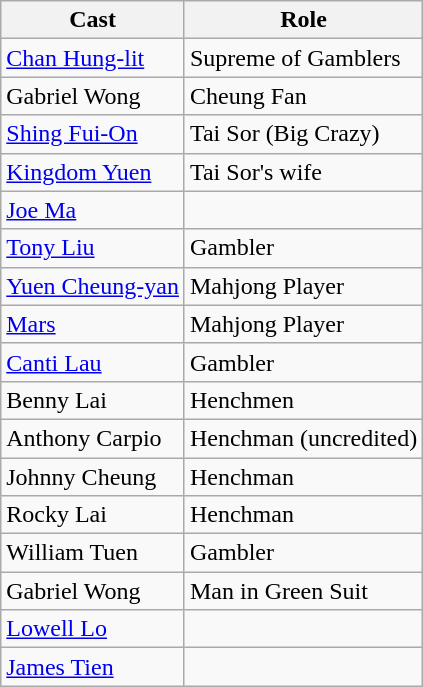<table class="wikitable">
<tr>
<th>Cast</th>
<th>Role</th>
</tr>
<tr>
<td><a href='#'>Chan Hung-lit</a></td>
<td>Supreme of Gamblers</td>
</tr>
<tr>
<td>Gabriel Wong</td>
<td>Cheung Fan</td>
</tr>
<tr>
<td><a href='#'>Shing Fui-On</a></td>
<td>Tai Sor (Big Crazy)</td>
</tr>
<tr>
<td><a href='#'>Kingdom Yuen</a></td>
<td>Tai Sor's wife</td>
</tr>
<tr>
<td><a href='#'>Joe Ma</a></td>
<td></td>
</tr>
<tr>
<td><a href='#'>Tony Liu</a></td>
<td>Gambler</td>
</tr>
<tr>
<td><a href='#'>Yuen Cheung-yan</a></td>
<td>Mahjong Player</td>
</tr>
<tr>
<td><a href='#'>Mars</a></td>
<td>Mahjong Player</td>
</tr>
<tr>
<td><a href='#'>Canti Lau</a></td>
<td>Gambler</td>
</tr>
<tr>
<td>Benny Lai</td>
<td>Henchmen</td>
</tr>
<tr>
<td>Anthony Carpio</td>
<td>Henchman (uncredited)</td>
</tr>
<tr>
<td>Johnny Cheung</td>
<td>Henchman</td>
</tr>
<tr>
<td>Rocky Lai</td>
<td>Henchman</td>
</tr>
<tr>
<td>William Tuen</td>
<td>Gambler</td>
</tr>
<tr>
<td>Gabriel Wong</td>
<td>Man in Green Suit</td>
</tr>
<tr>
<td><a href='#'>Lowell Lo</a></td>
<td></td>
</tr>
<tr>
<td><a href='#'>James Tien</a></td>
<td></td>
</tr>
</table>
